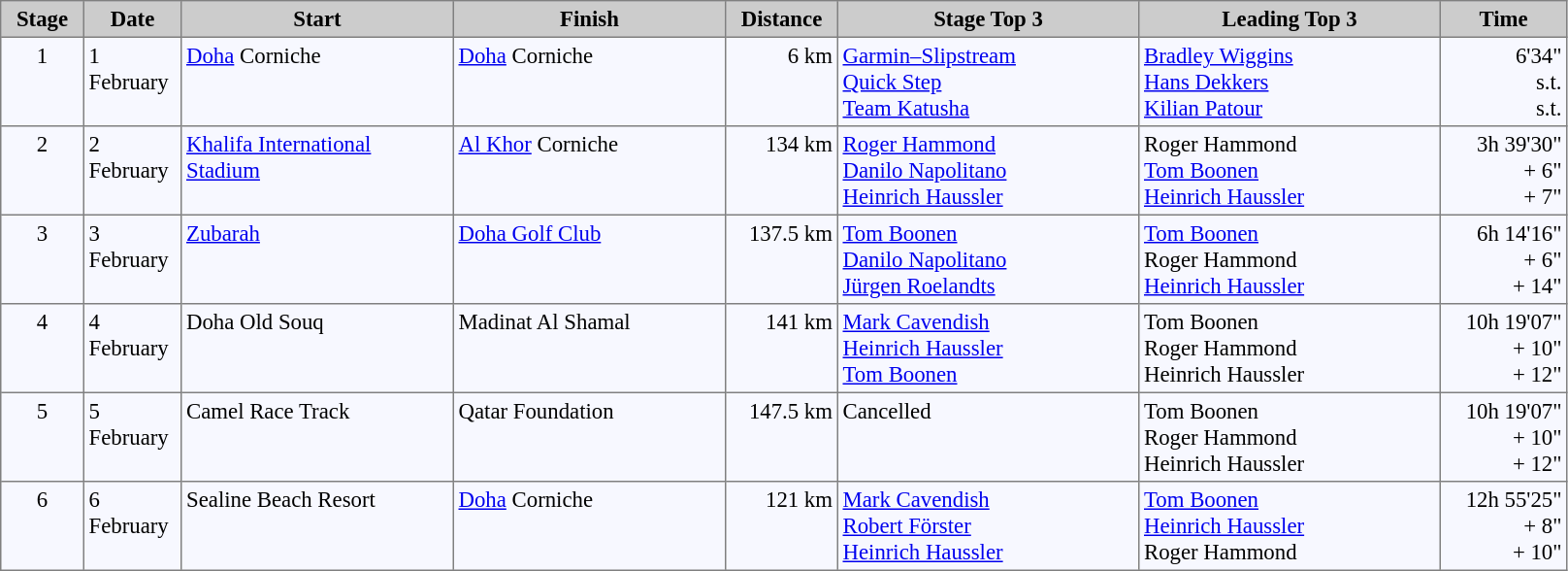<table cellpadding="3" cellspacing="0" border="1" style="background:#f7f8ff; font-size:95%; border:gray solid 1px; border-collapse:collapse;">
<tr style="background:#ccc; text-align:center;">
<td style="width:50px;"><strong>Stage</strong></td>
<td style="width:60px;"><strong>Date</strong></td>
<td style="width:180px;"><strong>Start</strong></td>
<td style="width:180px;"><strong>Finish</strong></td>
<td style="width:70px;"><strong>Distance</strong></td>
<td style="width:200px;"><strong>Stage Top 3</strong></td>
<td style="width:200px;"><strong>Leading Top 3</strong></td>
<td style="width:80px;"><strong>Time</strong></td>
</tr>
<tr valign=top>
<td align=center>1</td>
<td>1 February</td>
<td><a href='#'>Doha</a> Corniche</td>
<td><a href='#'>Doha</a> Corniche</td>
<td align=right>6 km</td>
<td> <a href='#'>Garmin–Slipstream</a> <br>  <a href='#'>Quick Step</a><br>  <a href='#'>Team Katusha</a></td>
<td> <a href='#'>Bradley Wiggins</a><br>  <a href='#'>Hans Dekkers</a><br>  <a href='#'>Kilian Patour</a></td>
<td align=right>6'34"<br> s.t.<br> s.t.</td>
</tr>
<tr valign=top>
<td align=center>2</td>
<td>2 February</td>
<td><a href='#'>Khalifa International Stadium</a></td>
<td><a href='#'>Al Khor</a> Corniche</td>
<td align=right>134 km</td>
<td> <a href='#'>Roger Hammond</a> <br>  <a href='#'>Danilo Napolitano</a><br>  <a href='#'>Heinrich Haussler</a></td>
<td> Roger Hammond <br>  <a href='#'>Tom Boonen</a><br>  <a href='#'>Heinrich Haussler</a></td>
<td align=right>3h 39'30"<br> + 6"<br> + 7"</td>
</tr>
<tr valign=top>
<td align=center>3</td>
<td>3 February</td>
<td><a href='#'>Zubarah</a></td>
<td><a href='#'>Doha Golf Club</a></td>
<td align=right>137.5 km</td>
<td> <a href='#'>Tom Boonen</a> <br>  <a href='#'>Danilo Napolitano</a><br>  <a href='#'>Jürgen Roelandts</a></td>
<td> <a href='#'>Tom Boonen</a><br>  Roger Hammond <br>  <a href='#'>Heinrich Haussler</a></td>
<td align=right>6h 14'16"<br> + 6"<br> + 14"</td>
</tr>
<tr valign=top>
<td align=center>4</td>
<td>4 February</td>
<td>Doha Old Souq</td>
<td>Madinat Al Shamal</td>
<td align=right>141 km</td>
<td> <a href='#'>Mark Cavendish</a> <br>  <a href='#'>Heinrich Haussler</a><br>  <a href='#'>Tom Boonen</a></td>
<td> Tom Boonen<br>  Roger Hammond <br>  Heinrich Haussler</td>
<td align=right>10h 19'07"<br> + 10"<br> + 12"</td>
</tr>
<tr valign=top>
<td align=center>5</td>
<td>5 February</td>
<td>Camel Race Track</td>
<td>Qatar Foundation</td>
<td align=right>147.5 km</td>
<td>Cancelled</td>
<td> Tom Boonen<br>  Roger Hammond <br>  Heinrich Haussler</td>
<td align=right>10h 19'07"<br> + 10"<br> + 12"</td>
</tr>
<tr valign=top>
<td align=center>6</td>
<td>6 February</td>
<td>Sealine Beach Resort</td>
<td><a href='#'>Doha</a> Corniche</td>
<td align=right>121 km</td>
<td> <a href='#'>Mark Cavendish</a><br>  <a href='#'>Robert Förster</a> <br> <a href='#'>Heinrich Haussler</a></td>
<td> <a href='#'>Tom Boonen</a><br> <a href='#'>Heinrich Haussler</a> <br> Roger Hammond</td>
<td align=right>12h 55'25"<br> + 8"<br> + 10"</td>
</tr>
</table>
